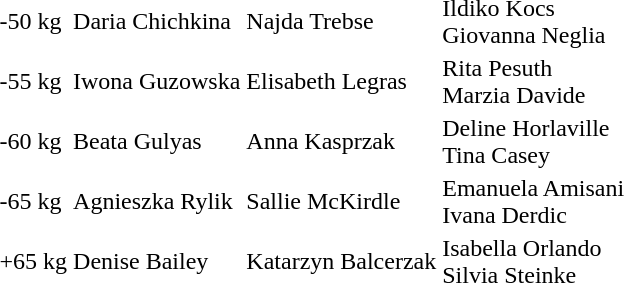<table>
<tr>
<td>-50 kg</td>
<td>Daria Chichkina </td>
<td>Najda Trebse </td>
<td>Ildiko Kocs <br>Giovanna Neglia </td>
</tr>
<tr>
<td>-55 kg</td>
<td>Iwona Guzowska </td>
<td>Elisabeth Legras </td>
<td>Rita Pesuth <br>Marzia Davide </td>
</tr>
<tr>
<td>-60 kg</td>
<td>Beata Gulyas </td>
<td>Anna Kasprzak </td>
<td>Deline Horlaville <br>Tina Casey </td>
</tr>
<tr>
<td>-65 kg</td>
<td>Agnieszka Rylik </td>
<td>Sallie McKirdle </td>
<td>Emanuela Amisani <br>Ivana Derdic </td>
</tr>
<tr>
<td>+65 kg</td>
<td>Denise Bailey </td>
<td>Katarzyn Balcerzak </td>
<td>Isabella Orlando <br>Silvia Steinke </td>
</tr>
<tr>
</tr>
</table>
